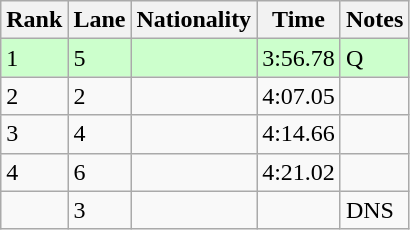<table class="wikitable">
<tr>
<th>Rank</th>
<th>Lane</th>
<th>Nationality</th>
<th>Time</th>
<th>Notes</th>
</tr>
<tr bgcolor=ccffcc>
<td>1</td>
<td>5</td>
<td></td>
<td>3:56.78</td>
<td>Q</td>
</tr>
<tr>
<td>2</td>
<td>2</td>
<td></td>
<td>4:07.05</td>
<td></td>
</tr>
<tr>
<td>3</td>
<td>4</td>
<td></td>
<td>4:14.66</td>
<td></td>
</tr>
<tr>
<td>4</td>
<td>6</td>
<td></td>
<td>4:21.02</td>
<td></td>
</tr>
<tr>
<td></td>
<td>3</td>
<td></td>
<td></td>
<td>DNS</td>
</tr>
</table>
